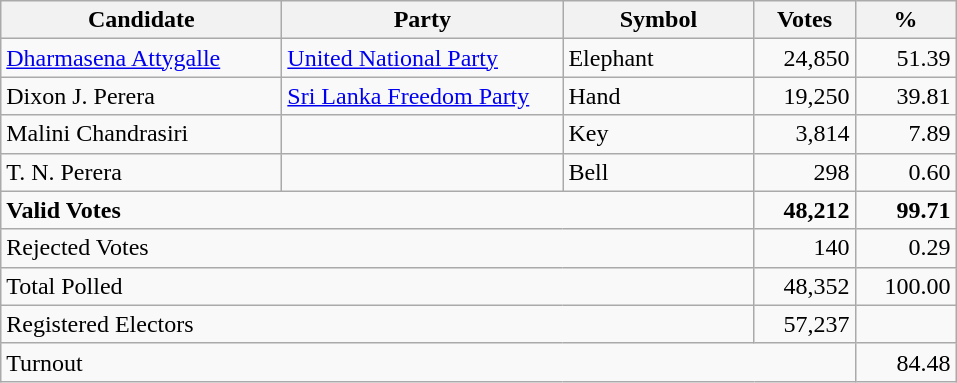<table class="wikitable" border="1" style="text-align:right;">
<tr>
<th align=left width="180">Candidate</th>
<th align=left width="180">Party</th>
<th align=left width="120">Symbol</th>
<th align=left width="60">Votes</th>
<th align=left width="60">%</th>
</tr>
<tr>
<td align=left><a href='#'>Dharmasena Attygalle</a></td>
<td align=left><a href='#'>United National Party</a></td>
<td align=left>Elephant</td>
<td align=right>24,850</td>
<td align=right>51.39</td>
</tr>
<tr>
<td align=left>Dixon J. Perera</td>
<td align=left><a href='#'>Sri Lanka Freedom Party</a></td>
<td align=left>Hand</td>
<td align=right>19,250</td>
<td align=right>39.81</td>
</tr>
<tr>
<td align=left>Malini Chandrasiri</td>
<td align=left></td>
<td align=left>Key</td>
<td align=right>3,814</td>
<td align=right>7.89</td>
</tr>
<tr>
<td align=left>T. N. Perera</td>
<td align=left></td>
<td align=left>Bell</td>
<td align=right>298</td>
<td align=right>0.60</td>
</tr>
<tr>
<td align=left colspan=3><strong>Valid Votes</strong></td>
<td align=right><strong>48,212</strong></td>
<td align=right><strong>99.71</strong></td>
</tr>
<tr>
<td align=left colspan=3>Rejected Votes</td>
<td align=right>140</td>
<td align=right>0.29</td>
</tr>
<tr>
<td align=left colspan=3>Total Polled</td>
<td align=right>48,352</td>
<td align=right>100.00</td>
</tr>
<tr>
<td align=left colspan=3>Registered Electors</td>
<td align=right>57,237</td>
<td></td>
</tr>
<tr>
<td align=left colspan=4>Turnout</td>
<td align=right>84.48</td>
</tr>
</table>
